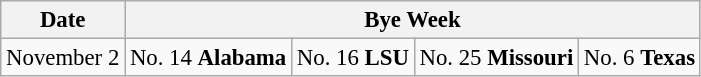<table class="wikitable" style="font-size:95%;">
<tr>
<th>Date</th>
<th colspan="4">Bye Week</th>
</tr>
<tr>
<td>November 2</td>
<td>No. 14 <strong>Alabama</strong></td>
<td>No. 16 <strong>LSU</strong></td>
<td>No. 25 <strong>Missouri</strong></td>
<td>No. 6 <strong>Texas</strong></td>
</tr>
</table>
